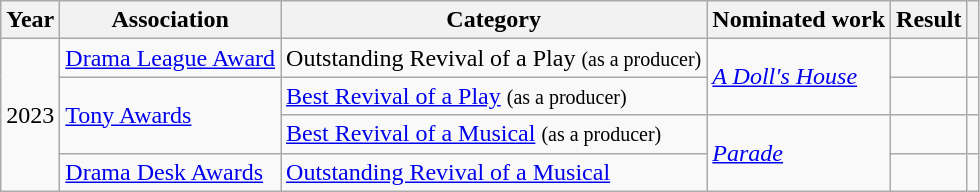<table class="wikitable sortable">
<tr>
<th>Year</th>
<th>Association</th>
<th>Category</th>
<th>Nominated work</th>
<th>Result</th>
<th></th>
</tr>
<tr>
<td align=center, rowspan=4>2023</td>
<td><a href='#'>Drama League Award</a></td>
<td>Outstanding Revival of a Play <small> (as a producer) </small></td>
<td rowspan=2><em><a href='#'>A Doll's House</a></em></td>
<td></td>
<td></td>
</tr>
<tr>
<td rowspan=2><a href='#'>Tony Awards</a></td>
<td><a href='#'>Best Revival of a Play</a> <small> (as a producer) </small></td>
<td></td>
<td></td>
</tr>
<tr>
<td><a href='#'>Best Revival of a Musical</a> <small> (as a producer) </small></td>
<td rowspan=2><em><a href='#'>Parade</a></em></td>
<td></td>
<td></td>
</tr>
<tr>
<td><a href='#'>Drama Desk Awards</a></td>
<td><a href='#'>Outstanding Revival of a Musical</a></td>
<td></td>
<td></td>
</tr>
</table>
